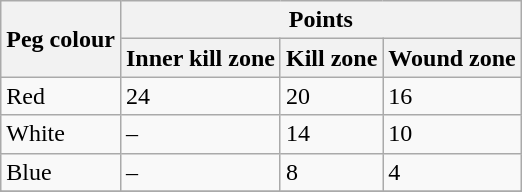<table class="wikitable">
<tr>
<th rowspan="2">Peg colour</th>
<th colspan="3">Points</th>
</tr>
<tr>
<th>Inner kill zone</th>
<th>Kill zone</th>
<th>Wound zone</th>
</tr>
<tr>
<td>Red</td>
<td>24</td>
<td>20</td>
<td>16</td>
</tr>
<tr>
<td>White</td>
<td>–</td>
<td>14</td>
<td>10</td>
</tr>
<tr>
<td>Blue</td>
<td>–</td>
<td>8</td>
<td>4</td>
</tr>
<tr>
</tr>
<tr>
</tr>
</table>
